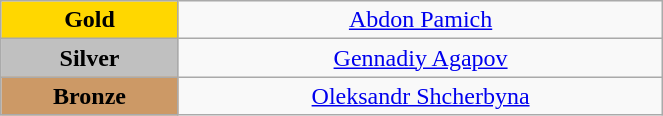<table class="wikitable" style="text-align:center; " width="35%">
<tr>
<td bgcolor="gold"><strong>Gold</strong></td>
<td><a href='#'>Abdon Pamich</a><br>  <small><em></em></small></td>
</tr>
<tr>
<td bgcolor="silver"><strong>Silver</strong></td>
<td><a href='#'>Gennadiy Agapov</a><br>  <small><em></em></small></td>
</tr>
<tr>
<td bgcolor="CC9966"><strong>Bronze</strong></td>
<td><a href='#'>Oleksandr Shcherbyna</a><br>  <small><em></em></small></td>
</tr>
</table>
